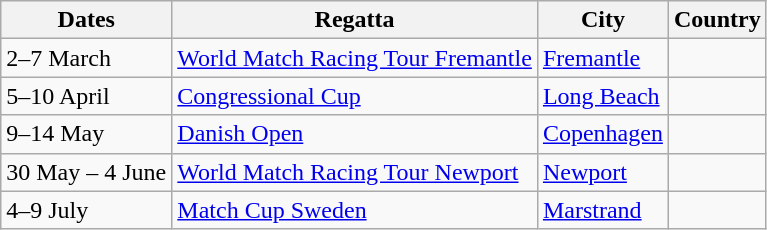<table class="wikitable">
<tr>
<th>Dates</th>
<th>Regatta</th>
<th>City</th>
<th>Country</th>
</tr>
<tr>
<td>2–7 March</td>
<td><a href='#'>World Match Racing Tour Fremantle</a></td>
<td><a href='#'>Fremantle</a></td>
<td></td>
</tr>
<tr>
<td>5–10 April</td>
<td><a href='#'>Congressional Cup</a></td>
<td><a href='#'>Long Beach</a></td>
<td></td>
</tr>
<tr>
<td>9–14 May</td>
<td><a href='#'>Danish Open</a></td>
<td><a href='#'>Copenhagen</a></td>
<td></td>
</tr>
<tr>
<td>30 May – 4 June</td>
<td><a href='#'>World Match Racing Tour Newport</a></td>
<td><a href='#'>Newport</a></td>
<td></td>
</tr>
<tr>
<td>4–9 July</td>
<td><a href='#'>Match Cup Sweden</a></td>
<td><a href='#'>Marstrand</a></td>
<td></td>
</tr>
</table>
